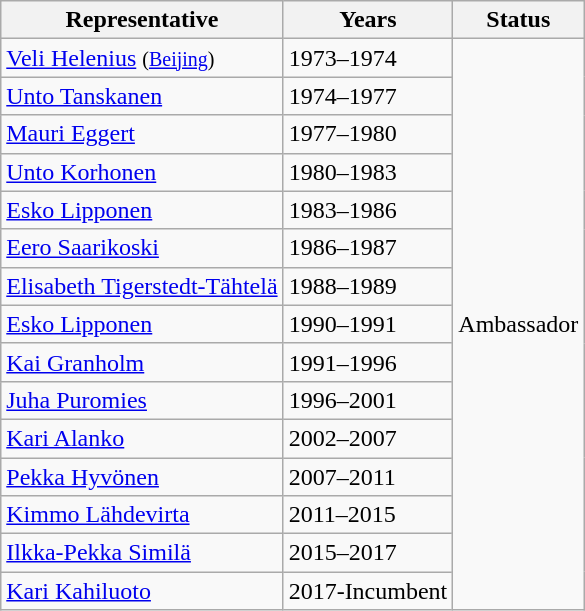<table class="wikitable sortable">
<tr>
<th>Representative</th>
<th>Years</th>
<th>Status</th>
</tr>
<tr>
<td><a href='#'>Veli Helenius</a> <small>(<a href='#'>Beijing</a>)</small></td>
<td>1973–1974</td>
<td rowspan="15">Ambassador</td>
</tr>
<tr>
<td><a href='#'>Unto Tanskanen</a></td>
<td>1974–1977</td>
</tr>
<tr>
<td><a href='#'>Mauri Eggert</a></td>
<td>1977–1980</td>
</tr>
<tr>
<td><a href='#'>Unto Korhonen</a></td>
<td>1980–1983</td>
</tr>
<tr>
<td><a href='#'>Esko Lipponen</a></td>
<td>1983–1986</td>
</tr>
<tr>
<td><a href='#'>Eero Saarikoski</a></td>
<td>1986–1987</td>
</tr>
<tr>
<td><a href='#'>Elisabeth Tigerstedt-Tähtelä</a></td>
<td>1988–1989</td>
</tr>
<tr>
<td><a href='#'>Esko Lipponen</a></td>
<td>1990–1991</td>
</tr>
<tr>
<td><a href='#'>Kai Granholm</a></td>
<td>1991–1996</td>
</tr>
<tr>
<td><a href='#'>Juha Puromies</a></td>
<td>1996–2001</td>
</tr>
<tr>
<td><a href='#'>Kari Alanko</a></td>
<td>2002–2007</td>
</tr>
<tr>
<td><a href='#'>Pekka Hyvönen</a></td>
<td>2007–2011</td>
</tr>
<tr>
<td><a href='#'>Kimmo Lähdevirta</a></td>
<td>2011–2015</td>
</tr>
<tr>
<td><a href='#'>Ilkka-Pekka Similä</a></td>
<td>2015–2017</td>
</tr>
<tr>
<td><a href='#'>Kari Kahiluoto</a></td>
<td>2017-Incumbent</td>
</tr>
</table>
